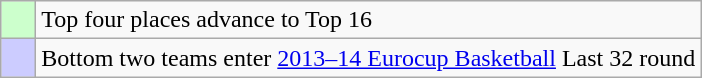<table class="wikitable">
<tr>
<td style="background: #ccffcc;">    </td>
<td>Top four places advance to Top 16</td>
</tr>
<tr>
<td style="background:#ccccff;">    </td>
<td>Bottom two teams enter <a href='#'>2013–14 Eurocup Basketball</a> Last 32 round</td>
</tr>
</table>
